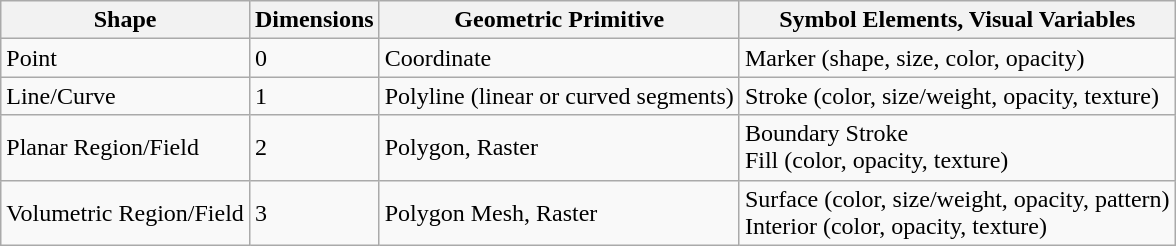<table class="wikitable">
<tr>
<th>Shape</th>
<th>Dimensions</th>
<th>Geometric Primitive</th>
<th>Symbol Elements, Visual Variables</th>
</tr>
<tr>
<td>Point</td>
<td>0</td>
<td>Coordinate</td>
<td>Marker (shape, size, color, opacity)</td>
</tr>
<tr>
<td>Line/Curve</td>
<td>1</td>
<td>Polyline (linear or curved segments)</td>
<td>Stroke (color, size/weight, opacity, texture)</td>
</tr>
<tr>
<td>Planar Region/Field</td>
<td>2</td>
<td>Polygon, Raster</td>
<td>Boundary Stroke<br>Fill (color, opacity, texture)</td>
</tr>
<tr>
<td>Volumetric Region/Field</td>
<td>3</td>
<td>Polygon Mesh, Raster</td>
<td>Surface (color, size/weight, opacity, pattern)<br>Interior (color, opacity, texture)</td>
</tr>
</table>
